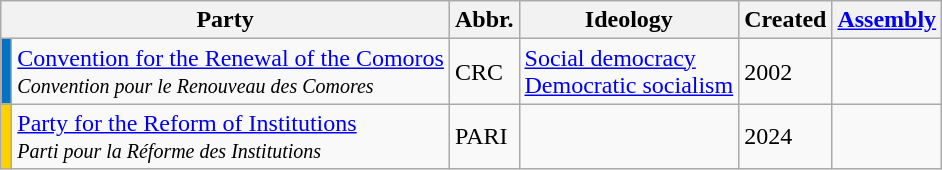<table class="wikitable">
<tr>
<th colspan=2>Party</th>
<th>Abbr.</th>
<th>Ideology</th>
<th>Created</th>
<th><a href='#'>Assembly</a></th>
</tr>
<tr>
<td bgcolor=#0471C3></td>
<td><a href='#'>Convention for the Renewal of the Comoros</a><br><small><em>Convention pour le Renouveau des Comores</em></small></td>
<td>CRC</td>
<td><a href='#'>Social democracy</a><br><a href='#'>Democratic socialism</a></td>
<td>2002</td>
<td></td>
</tr>
<tr>
<td bgcolor=#FFD100></td>
<td><a href='#'>Party for the Reform of Institutions</a><br><small><em>Parti pour la Réforme des Institutions</em></small></td>
<td>PARI</td>
<td></td>
<td>2024</td>
<td></td>
</tr>
</table>
